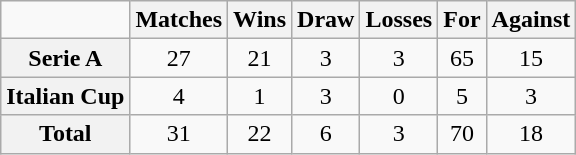<table class="wikitable" style="text-align: center;">
<tr>
<td></td>
<th>Matches</th>
<th>Wins</th>
<th>Draw</th>
<th>Losses</th>
<th>For</th>
<th>Against</th>
</tr>
<tr>
<th>Serie A</th>
<td>27</td>
<td>21</td>
<td>3</td>
<td>3</td>
<td>65</td>
<td>15</td>
</tr>
<tr>
<th>Italian Cup</th>
<td>4</td>
<td>1</td>
<td>3</td>
<td>0</td>
<td>5</td>
<td>3</td>
</tr>
<tr>
<th>Total</th>
<td>31</td>
<td>22</td>
<td>6</td>
<td>3</td>
<td>70</td>
<td>18</td>
</tr>
</table>
